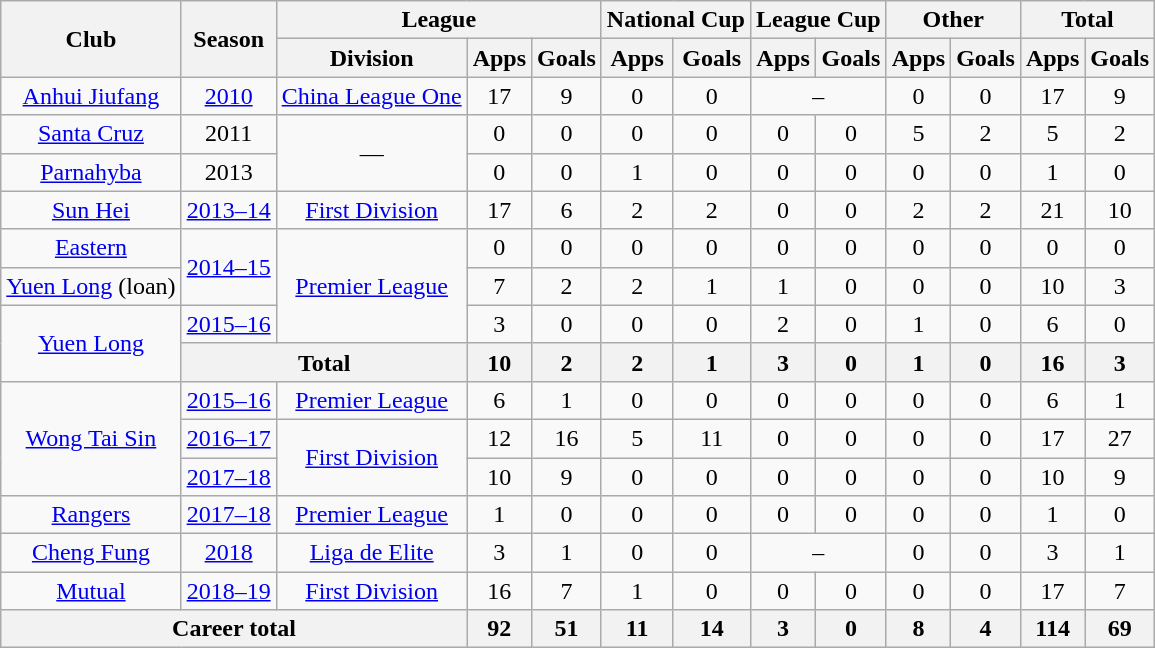<table class="wikitable" style="text-align: center">
<tr>
<th rowspan="2">Club</th>
<th rowspan="2">Season</th>
<th colspan="3">League</th>
<th colspan="2">National Cup</th>
<th colspan="2">League Cup</th>
<th colspan="2">Other</th>
<th colspan="2">Total</th>
</tr>
<tr>
<th>Division</th>
<th>Apps</th>
<th>Goals</th>
<th>Apps</th>
<th>Goals</th>
<th>Apps</th>
<th>Goals</th>
<th>Apps</th>
<th>Goals</th>
<th>Apps</th>
<th>Goals</th>
</tr>
<tr>
<td><a href='#'>Anhui Jiufang</a></td>
<td><a href='#'>2010</a></td>
<td><a href='#'>China League One</a></td>
<td>17</td>
<td>9</td>
<td>0</td>
<td>0</td>
<td colspan="2">–</td>
<td>0</td>
<td>0</td>
<td>17</td>
<td>9</td>
</tr>
<tr>
<td><a href='#'>Santa Cruz</a></td>
<td>2011</td>
<td rowspan="2">—</td>
<td>0</td>
<td>0</td>
<td>0</td>
<td>0</td>
<td>0</td>
<td>0</td>
<td>5</td>
<td>2</td>
<td>5</td>
<td>2</td>
</tr>
<tr>
<td><a href='#'>Parnahyba</a></td>
<td>2013</td>
<td>0</td>
<td>0</td>
<td>1</td>
<td>0</td>
<td>0</td>
<td>0</td>
<td>0</td>
<td>0</td>
<td>1</td>
<td>0</td>
</tr>
<tr>
<td><a href='#'>Sun Hei</a></td>
<td><a href='#'>2013–14</a></td>
<td><a href='#'>First Division</a></td>
<td>17</td>
<td>6</td>
<td>2</td>
<td>2</td>
<td>0</td>
<td>0</td>
<td>2</td>
<td>2</td>
<td>21</td>
<td>10</td>
</tr>
<tr>
<td><a href='#'>Eastern</a></td>
<td rowspan="2"><a href='#'>2014–15</a></td>
<td rowspan="3"><a href='#'>Premier League</a></td>
<td>0</td>
<td>0</td>
<td>0</td>
<td>0</td>
<td>0</td>
<td>0</td>
<td>0</td>
<td>0</td>
<td>0</td>
<td>0</td>
</tr>
<tr>
<td><a href='#'>Yuen Long</a> (loan)</td>
<td>7</td>
<td>2</td>
<td>2</td>
<td>1</td>
<td>1</td>
<td>0</td>
<td>0</td>
<td>0</td>
<td>10</td>
<td>3</td>
</tr>
<tr>
<td rowspan="2"><a href='#'>Yuen Long</a></td>
<td><a href='#'>2015–16</a></td>
<td>3</td>
<td>0</td>
<td>0</td>
<td>0</td>
<td>2</td>
<td>0</td>
<td>1</td>
<td>0</td>
<td>6</td>
<td>0</td>
</tr>
<tr>
<th colspan="2"><strong>Total</strong></th>
<th>10</th>
<th>2</th>
<th>2</th>
<th>1</th>
<th>3</th>
<th>0</th>
<th>1</th>
<th>0</th>
<th>16</th>
<th>3</th>
</tr>
<tr>
<td rowspan="3"><a href='#'>Wong Tai Sin</a></td>
<td><a href='#'>2015–16</a></td>
<td><a href='#'>Premier League</a></td>
<td>6</td>
<td>1</td>
<td>0</td>
<td>0</td>
<td>0</td>
<td>0</td>
<td>0</td>
<td>0</td>
<td>6</td>
<td>1</td>
</tr>
<tr>
<td><a href='#'>2016–17</a></td>
<td rowspan="2"><a href='#'>First Division</a></td>
<td>12</td>
<td>16</td>
<td>5</td>
<td>11</td>
<td>0</td>
<td>0</td>
<td>0</td>
<td>0</td>
<td>17</td>
<td>27</td>
</tr>
<tr>
<td><a href='#'>2017–18</a></td>
<td>10</td>
<td>9</td>
<td>0</td>
<td>0</td>
<td>0</td>
<td>0</td>
<td>0</td>
<td>0</td>
<td>10</td>
<td>9</td>
</tr>
<tr>
<td><a href='#'>Rangers</a></td>
<td><a href='#'>2017–18</a></td>
<td><a href='#'>Premier League</a></td>
<td>1</td>
<td>0</td>
<td>0</td>
<td>0</td>
<td>0</td>
<td>0</td>
<td>0</td>
<td>0</td>
<td>1</td>
<td>0</td>
</tr>
<tr>
<td><a href='#'>Cheng Fung</a></td>
<td><a href='#'>2018</a></td>
<td><a href='#'>Liga de Elite</a></td>
<td>3</td>
<td>1</td>
<td>0</td>
<td>0</td>
<td colspan="2">–</td>
<td>0</td>
<td>0</td>
<td>3</td>
<td>1</td>
</tr>
<tr>
<td><a href='#'>Mutual</a></td>
<td><a href='#'>2018–19</a></td>
<td><a href='#'>First Division</a></td>
<td>16</td>
<td>7</td>
<td>1</td>
<td>0</td>
<td>0</td>
<td>0</td>
<td>0</td>
<td>0</td>
<td>17</td>
<td>7</td>
</tr>
<tr>
<th colspan="3"><strong>Career total</strong></th>
<th>92</th>
<th>51</th>
<th>11</th>
<th>14</th>
<th>3</th>
<th>0</th>
<th>8</th>
<th>4</th>
<th>114</th>
<th>69</th>
</tr>
</table>
